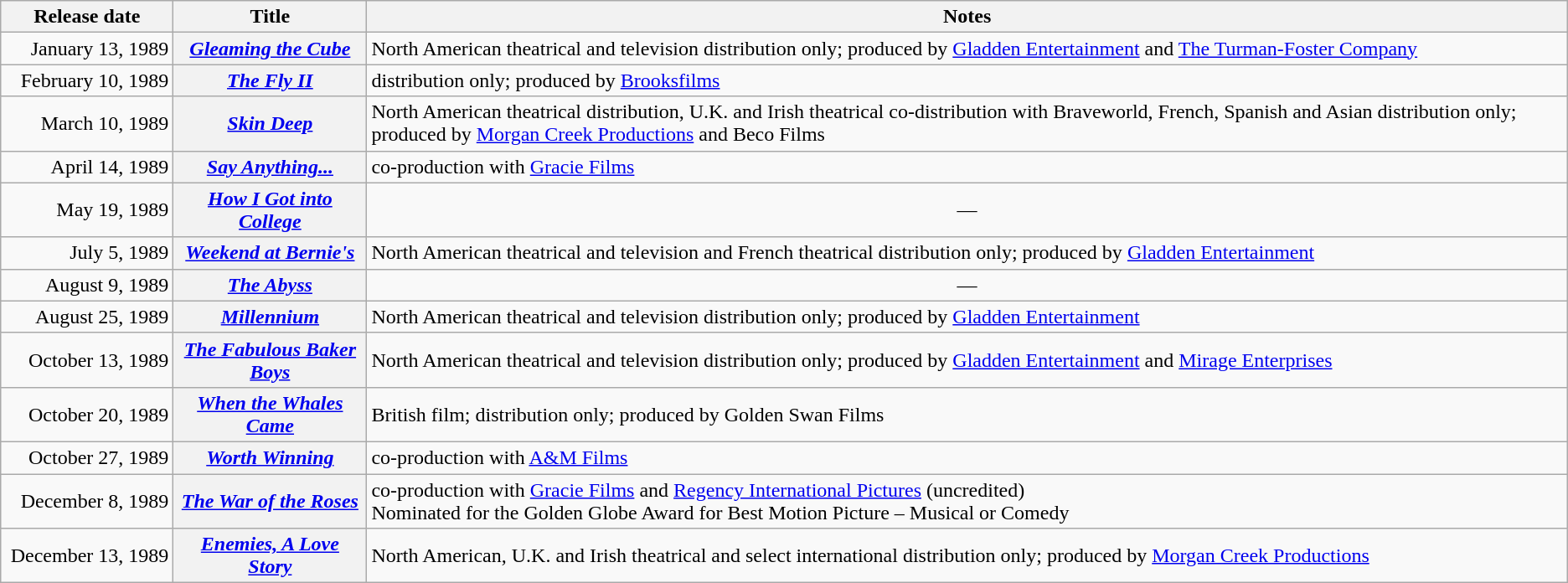<table class="wikitable plainrowheaders sortable">
<tr>
<th scope="col" style="width:130px;">Release date</th>
<th scope="col">Title</th>
<th scope="col" class="unsortable">Notes</th>
</tr>
<tr>
<td style="text-align:right;">January 13, 1989</td>
<th scope="row"><em><a href='#'>Gleaming the Cube</a></em></th>
<td>North American theatrical and television distribution only; produced by <a href='#'>Gladden Entertainment</a> and <a href='#'>The Turman-Foster Company</a></td>
</tr>
<tr>
<td style="text-align:right;">February 10, 1989</td>
<th scope="row"><em><a href='#'>The Fly II</a></em></th>
<td>distribution only; produced by <a href='#'>Brooksfilms</a></td>
</tr>
<tr>
<td style="text-align:right;">March 10, 1989</td>
<th scope="row"><em><a href='#'>Skin Deep</a></em></th>
<td>North American theatrical distribution, U.K. and Irish theatrical co-distribution with Braveworld, French, Spanish and Asian distribution only; produced by <a href='#'>Morgan Creek Productions</a> and Beco Films</td>
</tr>
<tr>
<td style="text-align:right;">April 14, 1989</td>
<th scope="row"><em><a href='#'>Say Anything...</a></em></th>
<td>co-production with <a href='#'>Gracie Films</a></td>
</tr>
<tr>
<td style="text-align:right;">May 19, 1989</td>
<th scope="row"><em><a href='#'>How I Got into College</a></em></th>
<td align="center">—</td>
</tr>
<tr>
<td style="text-align:right;">July 5, 1989</td>
<th scope="row"><em><a href='#'>Weekend at Bernie's</a></em></th>
<td>North American theatrical and television and French theatrical distribution only; produced by <a href='#'>Gladden Entertainment</a></td>
</tr>
<tr>
<td style="text-align:right;">August 9, 1989</td>
<th scope="row"><em><a href='#'>The Abyss</a></em></th>
<td align="center">—</td>
</tr>
<tr>
<td style="text-align:right;">August 25, 1989</td>
<th scope="row"><em><a href='#'>Millennium</a></em></th>
<td>North American theatrical and television distribution only; produced by <a href='#'>Gladden Entertainment</a></td>
</tr>
<tr>
<td style="text-align:right;">October 13, 1989</td>
<th scope="row"><em><a href='#'>The Fabulous Baker Boys</a></em></th>
<td>North American theatrical and television distribution only; produced by <a href='#'>Gladden Entertainment</a> and <a href='#'>Mirage Enterprises</a></td>
</tr>
<tr>
<td style="text-align:right;">October 20, 1989</td>
<th scope="row"><em><a href='#'>When the Whales Came</a></em></th>
<td>British film; distribution only; produced by Golden Swan Films</td>
</tr>
<tr>
<td style="text-align:right;">October 27, 1989</td>
<th scope="row"><em><a href='#'>Worth Winning</a></em></th>
<td>co-production with <a href='#'>A&M Films</a></td>
</tr>
<tr>
<td style="text-align:right;">December 8, 1989</td>
<th scope="row"><em><a href='#'>The War of the Roses</a></em></th>
<td>co-production with <a href='#'>Gracie Films</a> and <a href='#'>Regency International Pictures</a> (uncredited)<br>Nominated for the Golden Globe Award for Best Motion Picture – Musical or Comedy</td>
</tr>
<tr>
<td style="text-align:right;">December 13, 1989</td>
<th scope="row"><em><a href='#'>Enemies, A Love Story</a></em></th>
<td>North American, U.K. and Irish theatrical and select international distribution only; produced by <a href='#'>Morgan Creek Productions</a></td>
</tr>
</table>
